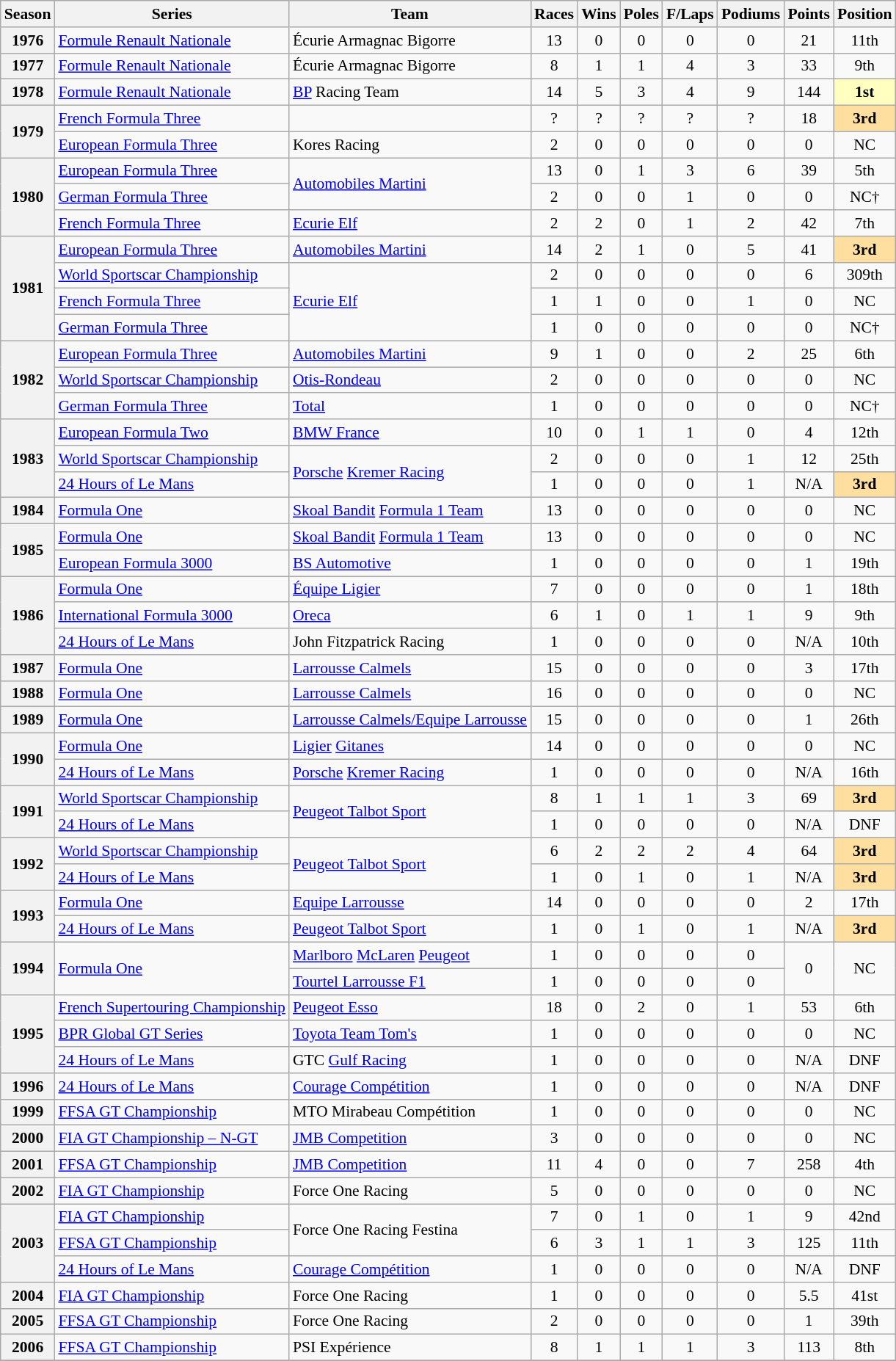<table class="wikitable" style="font-size: 90%; text-align:center">
<tr>
<th>Season</th>
<th>Series</th>
<th>Team</th>
<th>Races</th>
<th>Wins</th>
<th>Poles</th>
<th>F/Laps</th>
<th>Podiums</th>
<th>Points</th>
<th>Position</th>
</tr>
<tr>
<th>1976</th>
<td align=left><a href='#'>Formule Renault Nationale</a></td>
<td align=left>Écurie Armagnac Bigorre</td>
<td>13</td>
<td>0</td>
<td>0</td>
<td>0</td>
<td>0</td>
<td>21</td>
<td>11th</td>
</tr>
<tr>
<th>1977</th>
<td align=left><a href='#'>Formule Renault Nationale</a></td>
<td align=left>Écurie Armagnac Bigorre</td>
<td>8</td>
<td>1</td>
<td>1</td>
<td>4</td>
<td>3</td>
<td>33</td>
<td>9th</td>
</tr>
<tr>
<th>1978</th>
<td align=left><a href='#'>Formule Renault Nationale</a></td>
<td align=left><a href='#'>BP</a> Racing Team</td>
<td>14</td>
<td>5</td>
<td>3</td>
<td>4</td>
<td>9</td>
<td>144</td>
<td style="background:#FFFFBF"><strong>1st</strong></td>
</tr>
<tr>
<th rowspan=2>1979</th>
<td align=left><a href='#'>French Formula Three</a></td>
<td align=left></td>
<td>?</td>
<td>?</td>
<td>?</td>
<td>?</td>
<td>?</td>
<td>18</td>
<td style="background:#FFDF9F"><strong>3rd</strong></td>
</tr>
<tr>
<td align=left><a href='#'>European Formula Three</a></td>
<td align=left>Kores Racing</td>
<td>2</td>
<td>0</td>
<td>0</td>
<td>0</td>
<td>0</td>
<td>0</td>
<td>NC</td>
</tr>
<tr>
<th rowspan=3>1980</th>
<td align=left><a href='#'>European Formula Three</a></td>
<td rowspan="2" style="text-align:left"><a href='#'>Automobiles Martini</a></td>
<td>13</td>
<td>0</td>
<td>1</td>
<td>3</td>
<td>6</td>
<td>39</td>
<td>5th</td>
</tr>
<tr>
<td align=left><a href='#'>German Formula Three</a></td>
<td>2</td>
<td>0</td>
<td>0</td>
<td>1</td>
<td>0</td>
<td>0</td>
<td>NC†</td>
</tr>
<tr>
<td align=left><a href='#'>French Formula Three</a></td>
<td align=left><a href='#'>Ecurie Elf</a></td>
<td>2</td>
<td>2</td>
<td>0</td>
<td>1</td>
<td>2</td>
<td>42</td>
<td>7th</td>
</tr>
<tr>
<th rowspan=4>1981</th>
<td align=left><a href='#'>European Formula Three</a></td>
<td align=left><a href='#'>Automobiles Martini</a></td>
<td>14</td>
<td>2</td>
<td>1</td>
<td>0</td>
<td>5</td>
<td>41</td>
<td style="background:#FFDF9F"><strong>3rd</strong></td>
</tr>
<tr>
<td align=left><a href='#'>World Sportscar Championship</a></td>
<td rowspan="3" style="text-align:left"><a href='#'>Ecurie Elf</a></td>
<td>2</td>
<td>0</td>
<td>0</td>
<td>0</td>
<td>0</td>
<td>6</td>
<td>309th</td>
</tr>
<tr>
<td align=left><a href='#'>French Formula Three</a></td>
<td>1</td>
<td>1</td>
<td>0</td>
<td>0</td>
<td>1</td>
<td>0</td>
<td>NC</td>
</tr>
<tr>
<td align=left><a href='#'>German Formula Three</a></td>
<td>1</td>
<td>0</td>
<td>0</td>
<td>0</td>
<td>0</td>
<td>0</td>
<td>NC†</td>
</tr>
<tr>
<th rowspan=3>1982</th>
<td align=left><a href='#'>European Formula Three</a></td>
<td align=left><a href='#'>Automobiles Martini</a></td>
<td>9</td>
<td>1</td>
<td>0</td>
<td>0</td>
<td>2</td>
<td>25</td>
<td>6th</td>
</tr>
<tr>
<td align=left><a href='#'>World Sportscar Championship</a></td>
<td align=left><a href='#'>Otis-Rondeau</a></td>
<td>2</td>
<td>0</td>
<td>0</td>
<td>0</td>
<td>0</td>
<td>0</td>
<td>NC</td>
</tr>
<tr>
<td align=left><a href='#'>German Formula Three</a></td>
<td align=left><a href='#'>Total</a></td>
<td>1</td>
<td>0</td>
<td>0</td>
<td>0</td>
<td>0</td>
<td>0</td>
<td>NC†</td>
</tr>
<tr>
<th rowspan=3>1983</th>
<td align=left><a href='#'>European Formula Two</a></td>
<td align=left><a href='#'>BMW France</a></td>
<td>10</td>
<td>0</td>
<td>1</td>
<td>1</td>
<td>0</td>
<td>4</td>
<td>12th</td>
</tr>
<tr>
<td align=left><a href='#'>World Sportscar Championship</a></td>
<td rowspan="2" style="text-align:left"><a href='#'>Porsche</a> <a href='#'>Kremer Racing</a></td>
<td>2</td>
<td>0</td>
<td>0</td>
<td>0</td>
<td>1</td>
<td>12</td>
<td>25th</td>
</tr>
<tr>
<td align=left><a href='#'>24 Hours of Le Mans</a></td>
<td>1</td>
<td>0</td>
<td>0</td>
<td>0</td>
<td>1</td>
<td>N/A</td>
<td style="background:#FFDF9F"><strong>3rd</strong></td>
</tr>
<tr>
<th>1984</th>
<td align=left><a href='#'>Formula One</a></td>
<td align=left><a href='#'>Skoal Bandit</a> <a href='#'>Formula 1 Team</a></td>
<td>13</td>
<td>0</td>
<td>0</td>
<td>0</td>
<td>0</td>
<td>0</td>
<td>NC</td>
</tr>
<tr>
<th rowspan=2>1985</th>
<td align=left><a href='#'>Formula One</a></td>
<td align=left><a href='#'>Skoal Bandit</a> <a href='#'>Formula 1 Team</a></td>
<td>13</td>
<td>0</td>
<td>0</td>
<td>0</td>
<td>0</td>
<td>0</td>
<td>NC</td>
</tr>
<tr>
<td align=left><a href='#'>European Formula 3000</a></td>
<td align=left><a href='#'>BS Automotive</a></td>
<td>1</td>
<td>0</td>
<td>0</td>
<td>0</td>
<td>0</td>
<td>1</td>
<td>19th</td>
</tr>
<tr>
<th rowspan=3>1986</th>
<td align=left><a href='#'>Formula One</a></td>
<td align=left><a href='#'>Équipe Ligier</a></td>
<td>7</td>
<td>0</td>
<td>0</td>
<td>0</td>
<td>0</td>
<td>1</td>
<td>18th</td>
</tr>
<tr>
<td align=left><a href='#'>International Formula 3000</a></td>
<td align=left><a href='#'>Oreca</a></td>
<td>6</td>
<td>1</td>
<td>0</td>
<td>1</td>
<td>1</td>
<td>9</td>
<td>9th</td>
</tr>
<tr>
<td align=left><a href='#'>24 Hours of Le Mans</a></td>
<td align=left>John Fitzpatrick Racing</td>
<td>1</td>
<td>0</td>
<td>0</td>
<td>0</td>
<td>0</td>
<td>N/A</td>
<td>10th</td>
</tr>
<tr>
<th>1987</th>
<td align=left><a href='#'>Formula One</a></td>
<td align=left><a href='#'>Larrousse Calmels</a></td>
<td>15</td>
<td>0</td>
<td>0</td>
<td>0</td>
<td>0</td>
<td>3</td>
<td>17th</td>
</tr>
<tr>
<th>1988</th>
<td align=left><a href='#'>Formula One</a></td>
<td align=left><a href='#'>Larrousse Calmels</a></td>
<td>16</td>
<td>0</td>
<td>0</td>
<td>0</td>
<td>0</td>
<td>0</td>
<td>NC</td>
</tr>
<tr>
<th>1989</th>
<td align=left><a href='#'>Formula One</a></td>
<td align=left nowrap><a href='#'>Larrousse Calmels/Equipe Larrousse</a></td>
<td>15</td>
<td>0</td>
<td>0</td>
<td>0</td>
<td>0</td>
<td>1</td>
<td>26th</td>
</tr>
<tr>
<th rowspan=2>1990</th>
<td align=left><a href='#'>Formula One</a></td>
<td align=left><a href='#'>Ligier</a> <a href='#'>Gitanes</a></td>
<td>14</td>
<td>0</td>
<td>0</td>
<td>0</td>
<td>0</td>
<td>0</td>
<td>NC</td>
</tr>
<tr>
<td align=left><a href='#'>24 Hours of Le Mans</a></td>
<td align=left><a href='#'>Porsche</a> <a href='#'>Kremer Racing</a></td>
<td>1</td>
<td>0</td>
<td>0</td>
<td>0</td>
<td>0</td>
<td>N/A</td>
<td>16th</td>
</tr>
<tr>
<th rowspan=2>1991</th>
<td align=left><a href='#'>World Sportscar Championship</a></td>
<td rowspan="2" style="text-align:left"><a href='#'>Peugeot Talbot Sport</a></td>
<td>8</td>
<td>1</td>
<td>1</td>
<td>1</td>
<td>3</td>
<td>69</td>
<td style="background:#FFDF9F"><strong>3rd</strong></td>
</tr>
<tr>
<td align=left><a href='#'>24 Hours of Le Mans</a></td>
<td>1</td>
<td>0</td>
<td>0</td>
<td>0</td>
<td>0</td>
<td>N/A</td>
<td>DNF</td>
</tr>
<tr>
<th rowspan=2>1992</th>
<td align=left><a href='#'>World Sportscar Championship</a></td>
<td rowspan="2" style="text-align:left"><a href='#'>Peugeot Talbot Sport</a></td>
<td>6</td>
<td>2</td>
<td>2</td>
<td>2</td>
<td>4</td>
<td>64</td>
<td style="background:#FFDF9F"><strong>3rd</strong></td>
</tr>
<tr>
<td align=left><a href='#'>24 Hours of Le Mans</a></td>
<td>1</td>
<td>0</td>
<td>1</td>
<td>0</td>
<td>1</td>
<td>N/A</td>
<td style="background:#FFDF9F"><strong>3rd</strong></td>
</tr>
<tr>
<th rowspan=2>1993</th>
<td align=left><a href='#'>Formula One</a></td>
<td align=left><a href='#'>Equipe Larrousse</a></td>
<td>14</td>
<td>0</td>
<td>0</td>
<td>0</td>
<td>0</td>
<td>2</td>
<td>17th</td>
</tr>
<tr>
<td align=left><a href='#'>24 Hours of Le Mans</a></td>
<td align=left><a href='#'>Peugeot Talbot Sport</a></td>
<td>1</td>
<td>0</td>
<td>1</td>
<td>0</td>
<td>1</td>
<td>N/A</td>
<td style="background:#FFDF9F"><strong>3rd</strong></td>
</tr>
<tr>
<th rowspan=2>1994</th>
<td rowspan="2" style="text-align:left"><a href='#'>Formula One</a></td>
<td align=left><a href='#'>Marlboro</a> <a href='#'>McLaren</a> <a href='#'>Peugeot</a></td>
<td>1</td>
<td>0</td>
<td>0</td>
<td>0</td>
<td>0</td>
<td rowspan=2>0</td>
<td rowspan=2>NC</td>
</tr>
<tr>
<td align=left><a href='#'>Tourtel Larrousse F1</a></td>
<td>1</td>
<td>0</td>
<td>0</td>
<td>0</td>
<td>0</td>
</tr>
<tr>
<th rowspan=3>1995</th>
<td align=left nowrap><a href='#'>French Supertouring Championship</a></td>
<td align=left><a href='#'>Peugeot Esso</a></td>
<td>18</td>
<td>0</td>
<td>2</td>
<td>0</td>
<td>1</td>
<td>53</td>
<td>6th</td>
</tr>
<tr>
<td align=left><a href='#'>BPR Global GT Series</a></td>
<td align=left><a href='#'>Toyota Team Tom's</a></td>
<td>1</td>
<td>0</td>
<td>0</td>
<td>0</td>
<td>0</td>
<td>0</td>
<td>NC</td>
</tr>
<tr>
<td align=left><a href='#'>24 Hours of Le Mans</a></td>
<td align=left>GTC <a href='#'>Gulf Racing</a></td>
<td>1</td>
<td>0</td>
<td>0</td>
<td>0</td>
<td>0</td>
<td>N/A</td>
<td>DNF</td>
</tr>
<tr>
<th>1996</th>
<td align=left><a href='#'>24 Hours of Le Mans</a></td>
<td align=left><a href='#'>Courage Compétition</a></td>
<td>1</td>
<td>0</td>
<td>0</td>
<td>0</td>
<td>0</td>
<td>N/A</td>
<td>DNF</td>
</tr>
<tr>
<th>1999</th>
<td align=left><a href='#'>FFSA GT Championship</a></td>
<td align=left>MTO Mirabeau Compétition</td>
<td>1</td>
<td>0</td>
<td>0</td>
<td>0</td>
<td>0</td>
<td>0</td>
<td>NC</td>
</tr>
<tr>
<th>2000</th>
<td align=left><a href='#'>FIA GT Championship – N-GT</a></td>
<td align=left><a href='#'>JMB Competition</a></td>
<td>3</td>
<td>0</td>
<td>0</td>
<td>0</td>
<td>0</td>
<td>0</td>
<td>NC</td>
</tr>
<tr>
<th>2001</th>
<td align=left><a href='#'>FFSA GT Championship</a></td>
<td align=left><a href='#'>JMB Competition</a></td>
<td>11</td>
<td>4</td>
<td>0</td>
<td>0</td>
<td>7</td>
<td>258</td>
<td>4th</td>
</tr>
<tr>
<th>2002</th>
<td align=left><a href='#'>FIA GT Championship</a></td>
<td align=left>Force One Racing</td>
<td>5</td>
<td>0</td>
<td>0</td>
<td>0</td>
<td>0</td>
<td>0</td>
<td>NC</td>
</tr>
<tr>
<th rowspan=3>2003</th>
<td align=left><a href='#'>FIA GT Championship</a></td>
<td rowspan="2" style="text-align:left">Force One Racing Festina</td>
<td>7</td>
<td>0</td>
<td>1</td>
<td>0</td>
<td>1</td>
<td>9</td>
<td>42nd</td>
</tr>
<tr>
<td align=left><a href='#'>FFSA GT Championship</a></td>
<td>6</td>
<td>3</td>
<td>1</td>
<td>1</td>
<td>3</td>
<td>125</td>
<td>11th</td>
</tr>
<tr>
<td align=left><a href='#'>24 Hours of Le Mans</a></td>
<td align=left><a href='#'>Courage Compétition</a></td>
<td>1</td>
<td>0</td>
<td>0</td>
<td>0</td>
<td>0</td>
<td>N/A</td>
<td>DNF</td>
</tr>
<tr>
<th>2004</th>
<td align=left><a href='#'>FIA GT Championship</a></td>
<td align=left>Force One Racing</td>
<td>1</td>
<td>0</td>
<td>0</td>
<td>0</td>
<td>0</td>
<td>5.5</td>
<td>41st</td>
</tr>
<tr>
<th>2005</th>
<td align=left><a href='#'>FFSA GT Championship</a></td>
<td align=left>Force One Racing</td>
<td>2</td>
<td>0</td>
<td>0</td>
<td>0</td>
<td>0</td>
<td>1</td>
<td>39th</td>
</tr>
<tr>
<th>2006</th>
<td align=left><a href='#'>FFSA GT Championship</a></td>
<td align=left>PSI Expérience</td>
<td>8</td>
<td>1</td>
<td>1</td>
<td>1</td>
<td>3</td>
<td>113</td>
<td>8th</td>
</tr>
<tr>
</tr>
</table>
